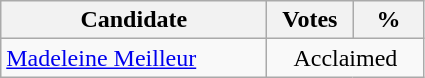<table class="wikitable">
<tr>
<th style="width: 170px">Candidate</th>
<th style="width: 50px">Votes</th>
<th style="width: 40px">%</th>
</tr>
<tr>
<td><a href='#'>Madeleine Meilleur</a></td>
<td colspan="2" align="center">Acclaimed</td>
</tr>
</table>
